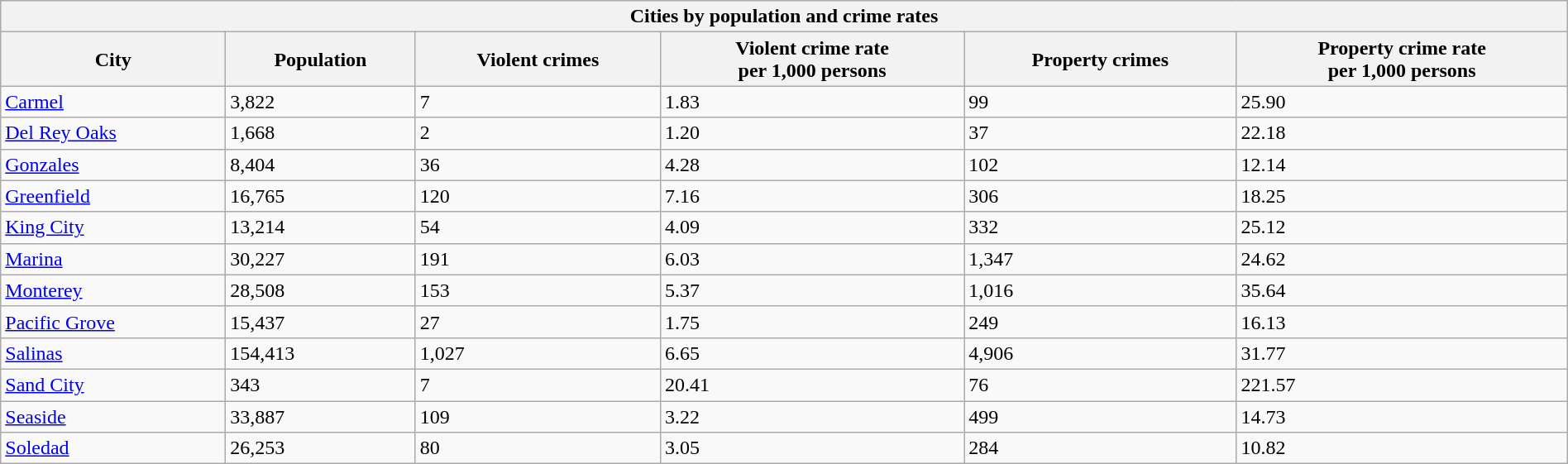<table class="wikitable collapsible collapsed sortable" style="width: 100%;">
<tr>
<th colspan="9">Cities by population and crime rates</th>
</tr>
<tr>
<th>City</th>
<th data-sort-type="number">Population</th>
<th data-sort-type="number">Violent crimes</th>
<th data-sort-type="number">Violent crime rate<br>per 1,000 persons</th>
<th data-sort-type="number">Property crimes</th>
<th data-sort-type="number">Property crime rate<br>per 1,000 persons</th>
</tr>
<tr>
<td><a href='#'>Carmel</a></td>
<td>3,822</td>
<td>7</td>
<td>1.83</td>
<td>99</td>
<td>25.90</td>
</tr>
<tr>
<td><a href='#'>Del Rey Oaks</a></td>
<td>1,668</td>
<td>2</td>
<td>1.20</td>
<td>37</td>
<td>22.18</td>
</tr>
<tr>
<td><a href='#'>Gonzales</a></td>
<td>8,404</td>
<td>36</td>
<td>4.28</td>
<td>102</td>
<td>12.14</td>
</tr>
<tr>
<td><a href='#'>Greenfield</a></td>
<td>16,765</td>
<td>120</td>
<td>7.16</td>
<td>306</td>
<td>18.25</td>
</tr>
<tr>
<td><a href='#'>King City</a></td>
<td>13,214</td>
<td>54</td>
<td>4.09</td>
<td>332</td>
<td>25.12</td>
</tr>
<tr>
<td><a href='#'>Marina</a></td>
<td>30,227</td>
<td>191</td>
<td>6.03</td>
<td>1,347</td>
<td>24.62</td>
</tr>
<tr>
<td><a href='#'>Monterey</a></td>
<td>28,508</td>
<td>153</td>
<td>5.37</td>
<td>1,016</td>
<td>35.64</td>
</tr>
<tr>
<td><a href='#'>Pacific Grove</a></td>
<td>15,437</td>
<td>27</td>
<td>1.75</td>
<td>249</td>
<td>16.13</td>
</tr>
<tr>
<td><a href='#'>Salinas</a></td>
<td>154,413</td>
<td>1,027</td>
<td>6.65</td>
<td>4,906</td>
<td>31.77</td>
</tr>
<tr>
<td><a href='#'>Sand City</a></td>
<td>343</td>
<td>7</td>
<td>20.41</td>
<td>76</td>
<td>221.57</td>
</tr>
<tr>
<td><a href='#'>Seaside</a></td>
<td>33,887</td>
<td>109</td>
<td>3.22</td>
<td>499</td>
<td>14.73</td>
</tr>
<tr>
<td><a href='#'>Soledad</a></td>
<td>26,253</td>
<td>80</td>
<td>3.05</td>
<td>284</td>
<td>10.82</td>
</tr>
</table>
